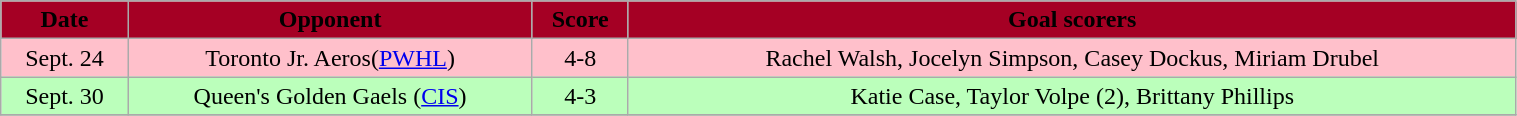<table class="wikitable" width="80%">
<tr align="center"  style="background:#A50024;color:black;">
<td><strong>Date</strong></td>
<td><strong>Opponent</strong></td>
<td><strong>Score</strong></td>
<td><strong>Goal scorers</strong></td>
</tr>
<tr align="center" bgcolor="pink">
<td>Sept. 24</td>
<td>Toronto Jr. Aeros(<a href='#'>PWHL</a>)</td>
<td>4-8</td>
<td>Rachel Walsh, Jocelyn Simpson, Casey Dockus, Miriam Drubel</td>
</tr>
<tr align="center" bgcolor="bbffbb">
<td>Sept. 30</td>
<td>Queen's Golden Gaels (<a href='#'>CIS</a>)</td>
<td>4-3</td>
<td>Katie Case, Taylor Volpe (2), Brittany Phillips</td>
</tr>
<tr align="center" bgcolor="">
</tr>
</table>
